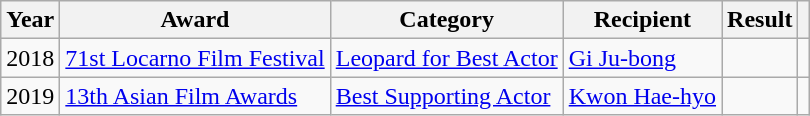<table class="wikitable">
<tr>
<th>Year</th>
<th>Award</th>
<th>Category</th>
<th>Recipient</th>
<th>Result</th>
<th></th>
</tr>
<tr>
<td>2018</td>
<td><a href='#'>71st Locarno Film Festival</a></td>
<td><a href='#'>Leopard for Best Actor</a></td>
<td><a href='#'>Gi Ju-bong</a></td>
<td></td>
<td></td>
</tr>
<tr>
<td>2019</td>
<td><a href='#'>13th Asian Film Awards</a></td>
<td><a href='#'>Best Supporting Actor</a></td>
<td><a href='#'>Kwon Hae-hyo</a></td>
<td></td>
<td></td>
</tr>
</table>
